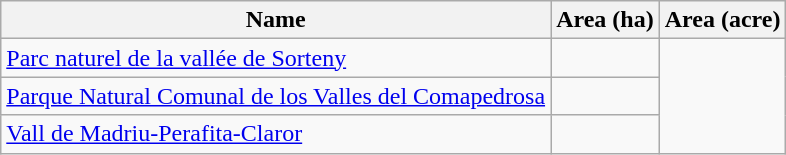<table class="wikitable">
<tr>
<th scope="col" align=left>Name</th>
<th scope="col">Area (ha)</th>
<th scope="col">Area (acre)</th>
</tr>
<tr ---->
<td><a href='#'>Parc naturel de la vallée de Sorteny </a></td>
<td></td>
</tr>
<tr ---->
<td><a href='#'>Parque Natural Comunal de los Valles del Comapedrosa</a></td>
<td></td>
</tr>
<tr ---->
<td><a href='#'>Vall de Madriu-Perafita-Claror</a></td>
<td></td>
</tr>
</table>
